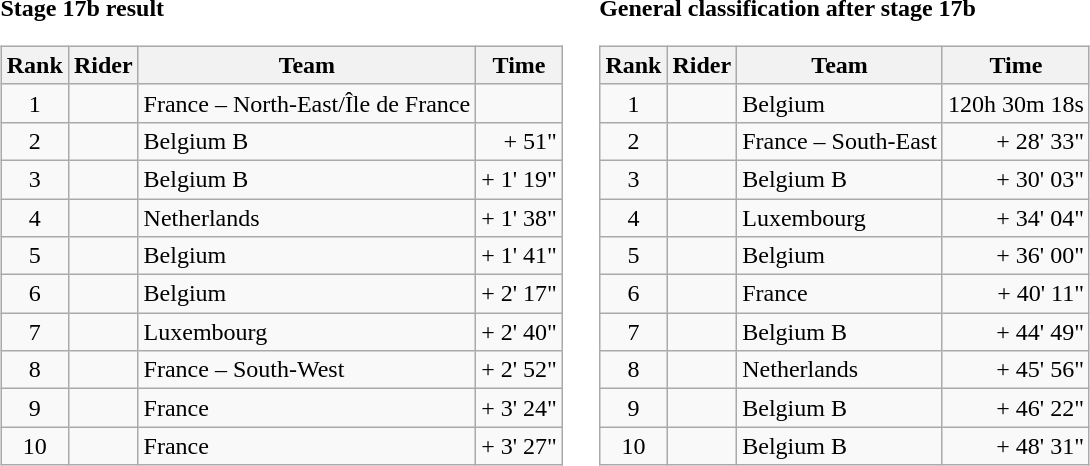<table>
<tr>
<td><strong>Stage 17b result</strong><br><table class="wikitable">
<tr>
<th scope="col">Rank</th>
<th scope="col">Rider</th>
<th scope="col">Team</th>
<th scope="col">Time</th>
</tr>
<tr>
<td style="text-align:center;">1</td>
<td></td>
<td>France – North-East/Île de France</td>
<td style="text-align:right;"></td>
</tr>
<tr>
<td style="text-align:center;">2</td>
<td></td>
<td>Belgium B</td>
<td style="text-align:right;">+ 51"</td>
</tr>
<tr>
<td style="text-align:center;">3</td>
<td></td>
<td>Belgium B</td>
<td style="text-align:right;">+ 1' 19"</td>
</tr>
<tr>
<td style="text-align:center;">4</td>
<td></td>
<td>Netherlands</td>
<td style="text-align:right;">+ 1' 38"</td>
</tr>
<tr>
<td style="text-align:center;">5</td>
<td></td>
<td>Belgium</td>
<td style="text-align:right;">+ 1' 41"</td>
</tr>
<tr>
<td style="text-align:center;">6</td>
<td></td>
<td>Belgium</td>
<td style="text-align:right;">+ 2' 17"</td>
</tr>
<tr>
<td style="text-align:center;">7</td>
<td></td>
<td>Luxembourg</td>
<td style="text-align:right;">+ 2' 40"</td>
</tr>
<tr>
<td style="text-align:center;">8</td>
<td></td>
<td>France – South-West</td>
<td style="text-align:right;">+ 2' 52"</td>
</tr>
<tr>
<td style="text-align:center;">9</td>
<td></td>
<td>France</td>
<td style="text-align:right;">+ 3' 24"</td>
</tr>
<tr>
<td style="text-align:center;">10</td>
<td></td>
<td>France</td>
<td style="text-align:right;">+ 3' 27"</td>
</tr>
</table>
</td>
<td></td>
<td><strong>General classification after stage 17b</strong><br><table class="wikitable">
<tr>
<th scope="col">Rank</th>
<th scope="col">Rider</th>
<th scope="col">Team</th>
<th scope="col">Time</th>
</tr>
<tr>
<td style="text-align:center;">1</td>
<td></td>
<td>Belgium</td>
<td style="text-align:right;">120h 30m 18s</td>
</tr>
<tr>
<td style="text-align:center;">2</td>
<td></td>
<td>France – South-East</td>
<td style="text-align:right;">+ 28' 33"</td>
</tr>
<tr>
<td style="text-align:center;">3</td>
<td></td>
<td>Belgium B</td>
<td style="text-align:right;">+ 30' 03"</td>
</tr>
<tr>
<td style="text-align:center;">4</td>
<td></td>
<td>Luxembourg</td>
<td style="text-align:right;">+ 34' 04"</td>
</tr>
<tr>
<td style="text-align:center;">5</td>
<td></td>
<td>Belgium</td>
<td style="text-align:right;">+ 36' 00"</td>
</tr>
<tr>
<td style="text-align:center;">6</td>
<td></td>
<td>France</td>
<td style="text-align:right;">+ 40' 11"</td>
</tr>
<tr>
<td style="text-align:center;">7</td>
<td></td>
<td>Belgium B</td>
<td style="text-align:right;">+ 44' 49"</td>
</tr>
<tr>
<td style="text-align:center;">8</td>
<td></td>
<td>Netherlands</td>
<td style="text-align:right;">+ 45' 56"</td>
</tr>
<tr>
<td style="text-align:center;">9</td>
<td></td>
<td>Belgium B</td>
<td style="text-align:right;">+ 46' 22"</td>
</tr>
<tr>
<td style="text-align:center;">10</td>
<td></td>
<td>Belgium B</td>
<td style="text-align:right;">+ 48' 31"</td>
</tr>
</table>
</td>
</tr>
</table>
